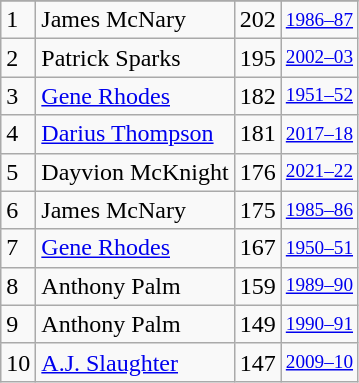<table class="wikitable">
<tr>
</tr>
<tr>
<td>1</td>
<td>James McNary</td>
<td>202</td>
<td style="font-size:80%;"><a href='#'>1986–87</a></td>
</tr>
<tr>
<td>2</td>
<td>Patrick Sparks</td>
<td>195</td>
<td style="font-size:80%;"><a href='#'>2002–03</a></td>
</tr>
<tr>
<td>3</td>
<td><a href='#'>Gene Rhodes</a></td>
<td>182</td>
<td style="font-size:80%;"><a href='#'>1951–52</a></td>
</tr>
<tr>
<td>4</td>
<td><a href='#'>Darius Thompson</a></td>
<td>181</td>
<td style="font-size:80%;"><a href='#'>2017–18</a></td>
</tr>
<tr>
<td>5</td>
<td>Dayvion McKnight</td>
<td>176</td>
<td style="font-size:80%;"><a href='#'>2021–22</a></td>
</tr>
<tr>
<td>6</td>
<td>James McNary</td>
<td>175</td>
<td style="font-size:80%;"><a href='#'>1985–86</a></td>
</tr>
<tr>
<td>7</td>
<td><a href='#'>Gene Rhodes</a></td>
<td>167</td>
<td style="font-size:80%;"><a href='#'>1950–51</a></td>
</tr>
<tr>
<td>8</td>
<td>Anthony Palm</td>
<td>159</td>
<td style="font-size:80%;"><a href='#'>1989–90</a></td>
</tr>
<tr>
<td>9</td>
<td>Anthony Palm</td>
<td>149</td>
<td style="font-size:80%;"><a href='#'>1990–91</a></td>
</tr>
<tr>
<td>10</td>
<td><a href='#'>A.J. Slaughter</a></td>
<td>147</td>
<td style="font-size:80%;"><a href='#'>2009–10</a></td>
</tr>
</table>
